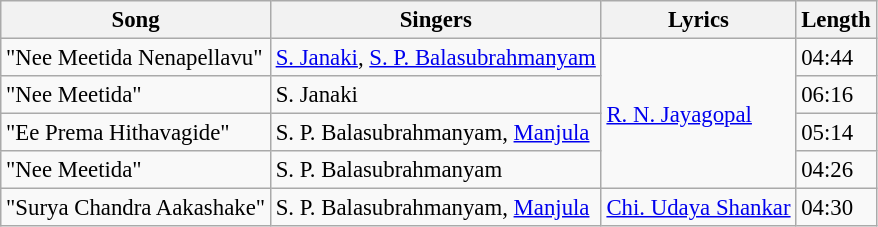<table class="wikitable" style="font-size:95%;">
<tr>
<th>Song</th>
<th>Singers</th>
<th>Lyrics</th>
<th>Length</th>
</tr>
<tr>
<td>"Nee Meetida Nenapellavu"</td>
<td><a href='#'>S. Janaki</a>, <a href='#'>S. P. Balasubrahmanyam</a></td>
<td rowspan="4"><a href='#'>R. N. Jayagopal</a></td>
<td>04:44</td>
</tr>
<tr>
<td>"Nee Meetida"</td>
<td>S. Janaki</td>
<td>06:16</td>
</tr>
<tr>
<td>"Ee Prema Hithavagide"</td>
<td>S. P. Balasubrahmanyam, <a href='#'>Manjula</a></td>
<td>05:14</td>
</tr>
<tr>
<td>"Nee Meetida"</td>
<td>S. P. Balasubrahmanyam</td>
<td>04:26</td>
</tr>
<tr>
<td>"Surya Chandra Aakashake"</td>
<td>S. P. Balasubrahmanyam, <a href='#'>Manjula</a></td>
<td><a href='#'>Chi. Udaya Shankar</a></td>
<td>04:30</td>
</tr>
</table>
